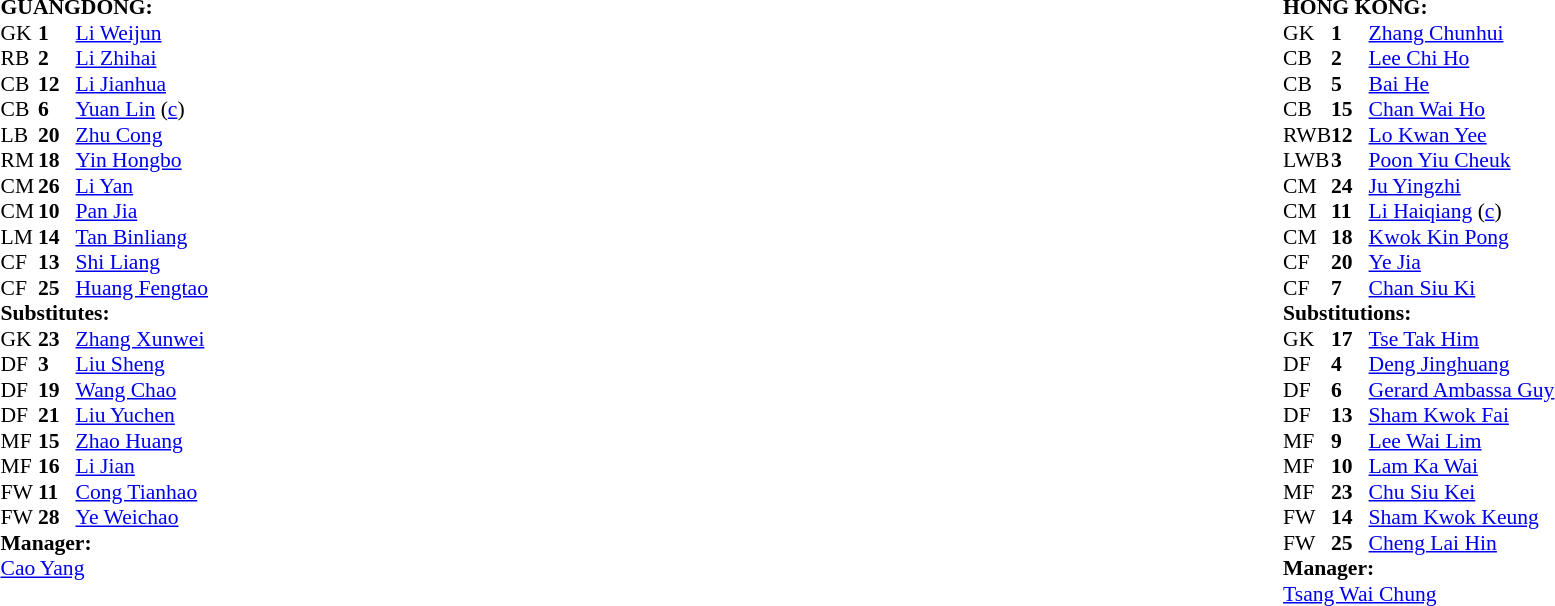<table style="width:100%;">
<tr>
<td style="vertical-align:top; width:50%;"><br><table style="font-size: 90%" cellspacing="0" cellpadding="0">
<tr>
<td colspan="4"><strong>GUANGDONG:</strong></td>
</tr>
<tr>
<th width="25"></th>
<th width="25"></th>
</tr>
<tr>
<td>GK</td>
<td><strong>1</strong></td>
<td><a href='#'>Li Weijun</a></td>
</tr>
<tr>
<td>RB</td>
<td><strong>2</strong></td>
<td><a href='#'>Li Zhihai</a></td>
</tr>
<tr>
<td>CB</td>
<td><strong>12</strong></td>
<td><a href='#'>Li Jianhua</a></td>
</tr>
<tr>
<td>CB</td>
<td><strong>6</strong></td>
<td><a href='#'>Yuan Lin</a> (<a href='#'>c</a>)</td>
</tr>
<tr>
<td>LB</td>
<td><strong>20</strong></td>
<td><a href='#'>Zhu Cong</a></td>
</tr>
<tr>
<td>RM</td>
<td><strong>18</strong></td>
<td><a href='#'>Yin Hongbo</a></td>
<td></td>
<td></td>
</tr>
<tr>
<td>CM</td>
<td><strong>26</strong></td>
<td><a href='#'>Li Yan</a></td>
</tr>
<tr>
<td>CM</td>
<td><strong>10</strong></td>
<td><a href='#'>Pan Jia</a></td>
</tr>
<tr>
<td>LM</td>
<td><strong>14</strong></td>
<td><a href='#'>Tan Binliang</a></td>
<td></td>
<td></td>
</tr>
<tr>
<td>CF</td>
<td><strong>13</strong></td>
<td><a href='#'>Shi Liang</a></td>
<td></td>
</tr>
<tr>
<td>CF</td>
<td><strong>25</strong></td>
<td><a href='#'>Huang Fengtao</a></td>
<td></td>
<td></td>
</tr>
<tr>
<td colspan=4><strong>Substitutes:</strong></td>
</tr>
<tr>
<td>GK</td>
<td><strong>23</strong></td>
<td><a href='#'>Zhang Xunwei</a></td>
</tr>
<tr>
<td>DF</td>
<td><strong>3</strong></td>
<td><a href='#'>Liu Sheng</a></td>
</tr>
<tr>
<td>DF</td>
<td><strong>19</strong></td>
<td><a href='#'>Wang Chao</a></td>
</tr>
<tr>
<td>DF</td>
<td><strong>21</strong></td>
<td><a href='#'>Liu Yuchen</a></td>
</tr>
<tr>
<td>MF</td>
<td><strong>15</strong></td>
<td><a href='#'>Zhao Huang</a></td>
</tr>
<tr>
<td>MF</td>
<td><strong>16</strong></td>
<td><a href='#'>Li Jian</a></td>
<td></td>
<td></td>
</tr>
<tr>
<td>FW</td>
<td><strong>11</strong></td>
<td><a href='#'>Cong Tianhao</a></td>
<td></td>
<td></td>
</tr>
<tr>
<td>FW</td>
<td><strong>28</strong></td>
<td><a href='#'>Ye Weichao</a></td>
<td></td>
<td></td>
</tr>
<tr>
<td colspan=4><strong>Manager:</strong></td>
</tr>
<tr>
<td colspan="4"><a href='#'>Cao Yang</a></td>
</tr>
</table>
</td>
<td valign="top"></td>
<td style="vertical-align:top; width:50%;"><br><table cellspacing="0" cellpadding="0" style="font-size:90%; margin:auto;">
<tr>
<td colspan=4><strong>HONG KONG:</strong></td>
</tr>
<tr>
<th width=25></th>
<th width=25></th>
</tr>
<tr>
<td>GK</td>
<td><strong>1</strong></td>
<td><a href='#'>Zhang Chunhui</a></td>
</tr>
<tr>
<td>CB</td>
<td><strong>2</strong></td>
<td><a href='#'>Lee Chi Ho</a></td>
<td></td>
</tr>
<tr>
<td>CB</td>
<td><strong>5</strong></td>
<td><a href='#'>Bai He</a></td>
<td></td>
</tr>
<tr>
<td>CB</td>
<td><strong>15</strong></td>
<td><a href='#'>Chan Wai Ho</a></td>
</tr>
<tr>
<td>RWB</td>
<td><strong>12</strong></td>
<td><a href='#'>Lo Kwan Yee</a></td>
</tr>
<tr>
<td>LWB</td>
<td><strong>3</strong></td>
<td><a href='#'>Poon Yiu Cheuk</a></td>
</tr>
<tr>
<td>CM</td>
<td><strong>24</strong></td>
<td><a href='#'>Ju Yingzhi</a></td>
<td></td>
<td></td>
</tr>
<tr>
<td>CM</td>
<td><strong>11</strong></td>
<td><a href='#'>Li Haiqiang</a> (<a href='#'>c</a>)</td>
<td></td>
<td></td>
</tr>
<tr>
<td>CM</td>
<td><strong>18</strong></td>
<td><a href='#'>Kwok Kin Pong</a></td>
<td></td>
</tr>
<tr>
<td>CF</td>
<td><strong>20</strong></td>
<td><a href='#'>Ye Jia</a></td>
<td></td>
<td></td>
</tr>
<tr>
<td>CF</td>
<td><strong>7</strong></td>
<td><a href='#'>Chan Siu Ki</a></td>
<td></td>
</tr>
<tr>
<td colspan=3><strong>Substitutions:</strong></td>
</tr>
<tr>
<td>GK</td>
<td><strong>17</strong></td>
<td><a href='#'>Tse Tak Him</a></td>
</tr>
<tr>
<td>DF</td>
<td><strong>4</strong></td>
<td><a href='#'>Deng Jinghuang</a></td>
</tr>
<tr>
<td>DF</td>
<td><strong>6</strong></td>
<td><a href='#'>Gerard Ambassa Guy</a></td>
<td></td>
<td></td>
</tr>
<tr>
<td>DF</td>
<td><strong>13</strong></td>
<td><a href='#'>Sham Kwok Fai</a></td>
<td></td>
<td></td>
</tr>
<tr>
<td>MF</td>
<td><strong>9</strong></td>
<td><a href='#'>Lee Wai Lim</a></td>
</tr>
<tr>
<td>MF</td>
<td><strong>10</strong></td>
<td><a href='#'>Lam Ka Wai</a></td>
</tr>
<tr>
<td>MF</td>
<td><strong>23</strong></td>
<td><a href='#'>Chu Siu Kei</a></td>
</tr>
<tr>
<td>FW</td>
<td><strong>14</strong></td>
<td><a href='#'>Sham Kwok Keung</a></td>
</tr>
<tr>
<td>FW</td>
<td><strong>25</strong></td>
<td><a href='#'>Cheng Lai Hin</a></td>
<td></td>
<td></td>
</tr>
<tr>
<td colspan=3><strong>Manager:</strong></td>
</tr>
<tr>
<td colspan=4><a href='#'>Tsang Wai Chung</a></td>
</tr>
</table>
</td>
</tr>
</table>
